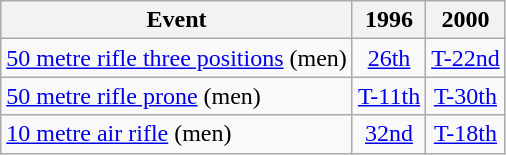<table class="wikitable" style="text-align: center">
<tr>
<th>Event</th>
<th>1996</th>
<th>2000</th>
</tr>
<tr>
<td align=left><a href='#'>50 metre rifle three positions</a> (men)</td>
<td><a href='#'>26th</a></td>
<td><a href='#'>T-22nd</a></td>
</tr>
<tr>
<td align=left><a href='#'>50 metre rifle prone</a> (men)</td>
<td><a href='#'>T-11th</a></td>
<td><a href='#'>T-30th</a></td>
</tr>
<tr>
<td align=left><a href='#'>10 metre air rifle</a> (men)</td>
<td><a href='#'>32nd</a></td>
<td><a href='#'>T-18th</a></td>
</tr>
</table>
